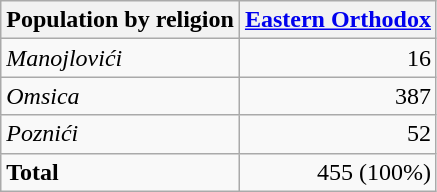<table class="wikitable sortable">
<tr>
<th>Population by religion</th>
<th><a href='#'>Eastern Orthodox</a></th>
</tr>
<tr>
<td><em>Manojlovići</em></td>
<td align="right">16</td>
</tr>
<tr>
<td><em>Omsica</em></td>
<td align="right">387</td>
</tr>
<tr>
<td><em>Poznići</em></td>
<td align="right">52</td>
</tr>
<tr>
<td><strong>Total</strong></td>
<td align="right">455 (100%)</td>
</tr>
</table>
